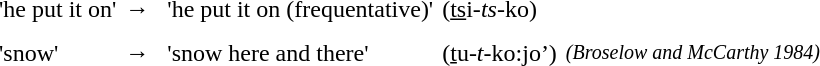<table style="line-height: 1.4em;" cellpadding="2">
<tr>
<td> </td>
<td> </td>
<td></td>
<td>'he put it on'</td>
<td>→</td>
<td></td>
<td>'he put it on (frequentative)'</td>
<td>(<u>ts</u>i-<em>ts</em>-ko)</td>
</tr>
<tr>
<td> </td>
<td> </td>
<td></td>
<td>'snow'</td>
<td>→</td>
<td></td>
<td>'snow here and there'</td>
<td>(<u>t</u>u-<em>t</em>-ko:jo’)</td>
<td><small><cite>(Broselow and McCarthy 1984)</cite></small></td>
</tr>
</table>
